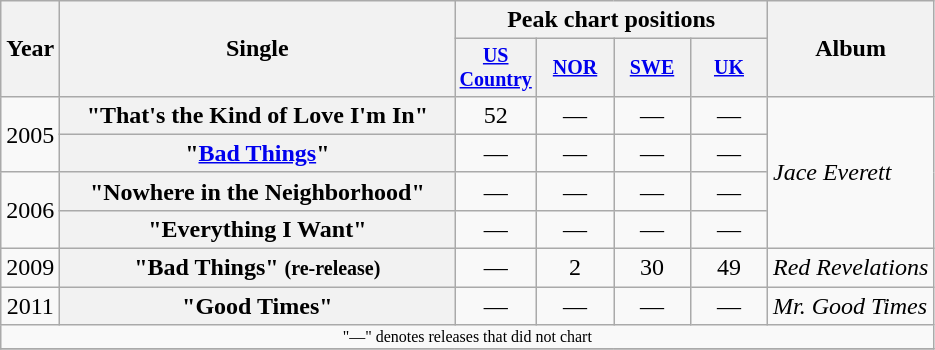<table class="wikitable plainrowheaders" style="text-align:center;">
<tr>
<th rowspan="2">Year</th>
<th rowspan="2" style="width:16em;">Single</th>
<th colspan="4">Peak chart positions</th>
<th rowspan="2">Album</th>
</tr>
<tr style="font-size:smaller;">
<th width="45"><a href='#'>US Country</a><br></th>
<th width="45"><a href='#'>NOR</a><br></th>
<th width="45"><a href='#'>SWE</a><br></th>
<th width="45"><a href='#'>UK</a><br></th>
</tr>
<tr>
<td rowspan="2">2005</td>
<th scope="row">"That's the Kind of Love I'm In"</th>
<td>52</td>
<td>—</td>
<td>—</td>
<td>—</td>
<td align="left" rowspan="4"><em>Jace Everett</em></td>
</tr>
<tr>
<th scope="row">"<a href='#'>Bad Things</a>"</th>
<td>—</td>
<td>—</td>
<td>—</td>
<td>—</td>
</tr>
<tr>
<td rowspan="2">2006</td>
<th scope="row">"Nowhere in the Neighborhood"</th>
<td>—</td>
<td>—</td>
<td>—</td>
<td>—</td>
</tr>
<tr>
<th scope="row">"Everything I Want"</th>
<td>—</td>
<td>—</td>
<td>—</td>
<td>—</td>
</tr>
<tr>
<td>2009</td>
<th scope="row">"Bad Things" <small>(re-release)</small></th>
<td>—</td>
<td>2</td>
<td>30</td>
<td>49</td>
<td align="left" rowspan="1"><em>Red Revelations</em></td>
</tr>
<tr>
<td>2011</td>
<th scope="row">"Good Times"</th>
<td>—</td>
<td>—</td>
<td>—</td>
<td>—</td>
<td align="left" rowspan="1"><em>Mr. Good Times</em></td>
</tr>
<tr>
<td colspan="7" style="font-size:8pt">"—" denotes releases that did not chart</td>
</tr>
<tr>
</tr>
</table>
